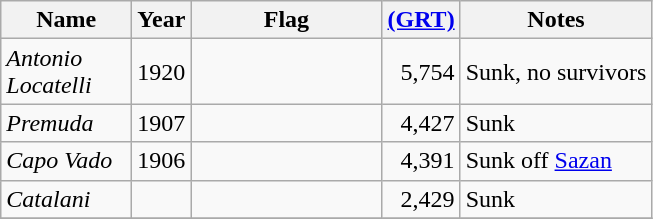<table class="wikitable sortable">
<tr>
<th scope="col" width="80px">Name</th>
<th scope="col" width="30px">Year</th>
<th scope="col" width="120px">Flag</th>
<th scope="col" width="20px"><a href='#'>(GRT)</a></th>
<th>Notes</th>
</tr>
<tr>
<td align="left"><em>Antonio Locatelli</em></td>
<td align="left">1920</td>
<td align="left"></td>
<td align="right">5,754</td>
<td align="left">Sunk, no survivors</td>
</tr>
<tr>
<td align="left"><em>Premuda</em></td>
<td align="left">1907</td>
<td align="left"></td>
<td align="right">4,427</td>
<td align="left">Sunk</td>
</tr>
<tr>
<td align="left"><em>Capo Vado</em></td>
<td align="left">1906</td>
<td align="left"></td>
<td align="right">4,391</td>
<td align="left">Sunk  off <a href='#'>Sazan</a></td>
</tr>
<tr>
<td align="left"><em>Catalani</em></td>
<td align="left"></td>
<td align="left"></td>
<td align="right">2,429</td>
<td align="left">Sunk</td>
</tr>
<tr>
</tr>
</table>
